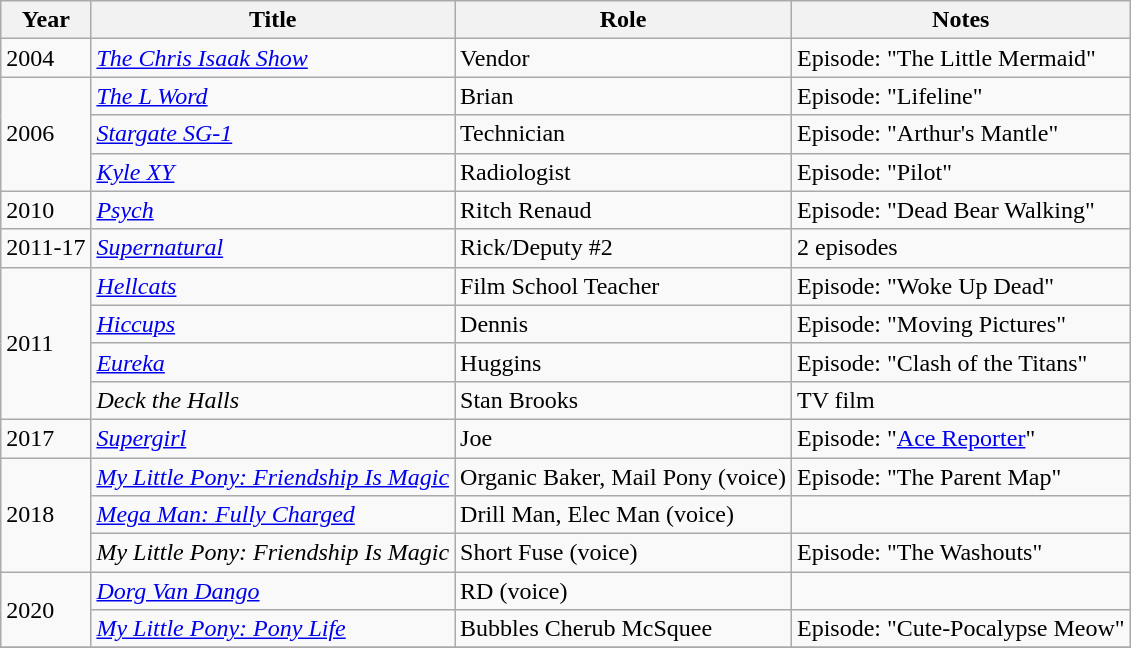<table class="wikitable sortable">
<tr>
<th>Year</th>
<th>Title</th>
<th>Role</th>
<th>Notes</th>
</tr>
<tr>
<td>2004</td>
<td><em><a href='#'>The Chris Isaak Show</a></em></td>
<td>Vendor</td>
<td>Episode: "The Little Mermaid"</td>
</tr>
<tr>
<td rowspan="3">2006</td>
<td><em><a href='#'>The L Word</a></em></td>
<td>Brian</td>
<td>Episode: "Lifeline"</td>
</tr>
<tr>
<td><em><a href='#'>Stargate SG-1</a></em></td>
<td>Technician</td>
<td>Episode: "Arthur's Mantle"</td>
</tr>
<tr>
<td><em><a href='#'>Kyle XY</a></em></td>
<td>Radiologist</td>
<td>Episode: "Pilot"</td>
</tr>
<tr>
<td>2010</td>
<td><em><a href='#'>Psych</a></em></td>
<td>Ritch Renaud</td>
<td>Episode: "Dead Bear Walking"</td>
</tr>
<tr>
<td>2011-17</td>
<td><em><a href='#'>Supernatural</a></em></td>
<td>Rick/Deputy #2</td>
<td>2 episodes</td>
</tr>
<tr>
<td rowspan="4">2011</td>
<td><em><a href='#'>Hellcats</a></em></td>
<td>Film School Teacher</td>
<td>Episode: "Woke Up Dead"</td>
</tr>
<tr>
<td><em><a href='#'>Hiccups</a></em></td>
<td>Dennis</td>
<td>Episode: "Moving Pictures"</td>
</tr>
<tr>
<td><em><a href='#'>Eureka</a></em></td>
<td>Huggins</td>
<td>Episode: "Clash of the Titans"</td>
</tr>
<tr>
<td><em>Deck the Halls</em></td>
<td>Stan Brooks</td>
<td>TV film</td>
</tr>
<tr>
<td>2017</td>
<td><em><a href='#'>Supergirl</a></em></td>
<td>Joe</td>
<td>Episode: "<a href='#'>Ace Reporter</a>"</td>
</tr>
<tr>
<td rowspan="3">2018</td>
<td><em><a href='#'>My Little Pony: Friendship Is Magic</a></em></td>
<td>Organic Baker, Mail Pony (voice)</td>
<td>Episode: "The Parent Map"</td>
</tr>
<tr>
<td><em><a href='#'>Mega Man: Fully Charged</a></em></td>
<td>Drill Man, Elec Man (voice)</td>
<td></td>
</tr>
<tr>
<td><em>My Little Pony: Friendship Is Magic</em></td>
<td>Short Fuse (voice)</td>
<td>Episode: "The Washouts"</td>
</tr>
<tr>
<td rowspan="2">2020</td>
<td><em><a href='#'>Dorg Van Dango</a></em></td>
<td>RD (voice)</td>
<td></td>
</tr>
<tr>
<td><em><a href='#'>My Little Pony: Pony Life</a></em></td>
<td>Bubbles Cherub McSquee</td>
<td>Episode: "Cute-Pocalypse Meow"</td>
</tr>
<tr>
</tr>
</table>
